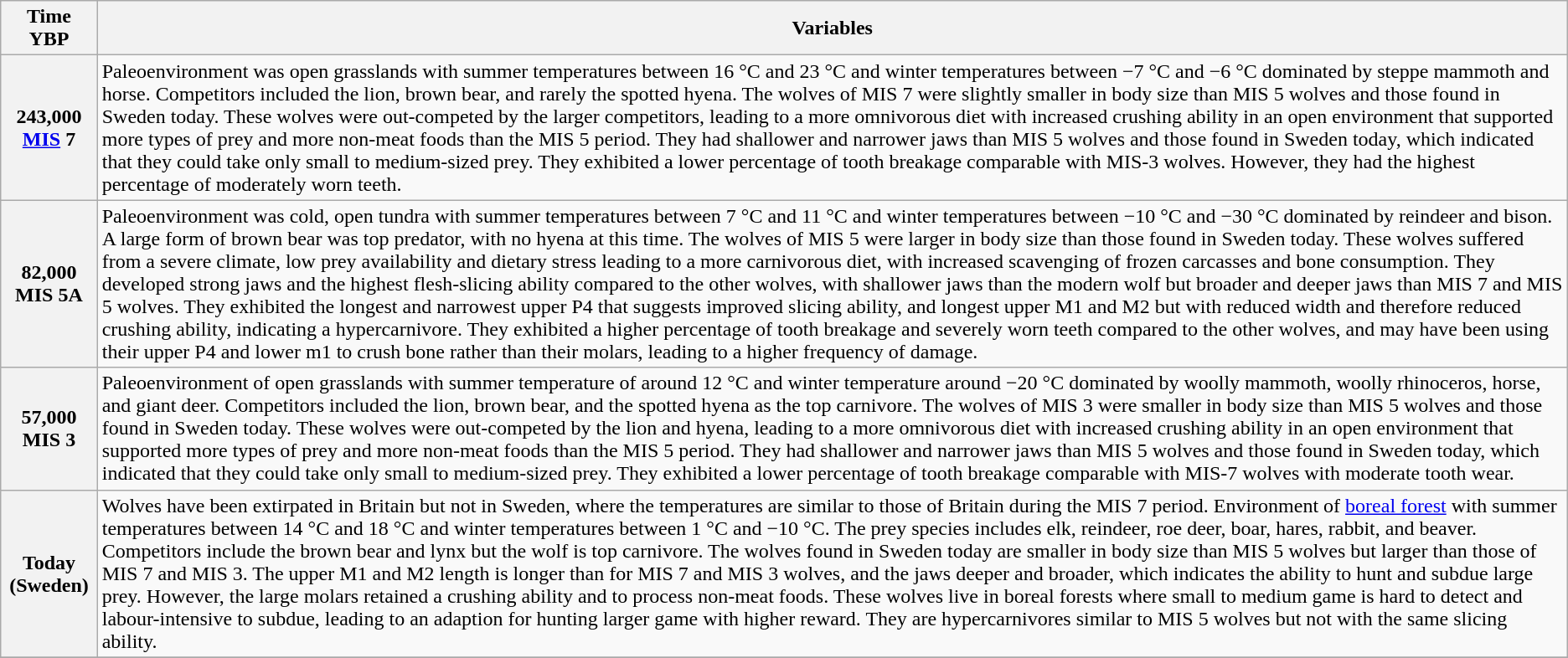<table class="wikitable">
<tr>
<th scope="col">Time YBP</th>
<th scope="col">Variables</th>
</tr>
<tr>
<th scope="row">243,000 <a href='#'>MIS</a> 7</th>
<td>Paleoenvironment was open grasslands with summer temperatures between 16 °C and 23 °C and winter temperatures between −7 °C and −6 °C dominated by steppe mammoth and horse. Competitors included the lion, brown bear, and rarely the spotted hyena. The wolves of MIS 7 were slightly smaller in body size than MIS 5 wolves and those found in Sweden today. These wolves were out-competed by the larger competitors, leading to a more omnivorous diet with increased crushing ability in an open environment that supported more types of prey and more non-meat foods than the MIS 5 period. They had shallower and narrower jaws than MIS 5 wolves and those found in Sweden today, which indicated that they could take only small to medium-sized prey. They exhibited a lower percentage of tooth breakage comparable with MIS-3 wolves. However, they had the highest percentage of moderately worn teeth.</td>
</tr>
<tr>
<th scope="row">82,000 MIS 5A</th>
<td>Paleoenvironment was cold, open tundra with summer temperatures between 7 °C and 11 °C and winter temperatures between −10 °C and −30 °C dominated by reindeer and bison. A large form of brown bear was top predator, with no hyena at this time. The wolves of MIS 5 were larger in body size than those found in Sweden today. These wolves suffered from a severe climate, low prey availability and dietary stress leading to a more carnivorous diet, with increased scavenging of frozen carcasses and bone consumption. They developed strong jaws and the highest flesh-slicing ability compared to the other wolves, with shallower jaws than the modern wolf but broader and deeper jaws than MIS 7 and MIS 5 wolves. They exhibited the longest and narrowest upper P4 that suggests improved slicing ability, and longest upper M1 and M2 but with reduced width and therefore reduced crushing ability, indicating a hypercarnivore. They exhibited a higher percentage of tooth breakage and severely worn teeth compared to the other wolves, and may have been using their upper P4 and lower m1 to crush bone rather than their molars, leading to a higher frequency of damage.</td>
</tr>
<tr>
<th scope="row">57,000 MIS 3</th>
<td>Paleoenvironment of open grasslands with summer temperature of around 12 °C and winter temperature around −20 °C dominated by woolly mammoth, woolly rhinoceros, horse, and giant deer. Competitors included the lion, brown bear, and the spotted hyena as the top carnivore. The wolves of MIS 3 were smaller in body size than MIS 5 wolves and those found in Sweden today. These wolves were out-competed by the lion and hyena, leading to a more omnivorous diet with increased crushing ability in an open environment that supported more types of prey and more non-meat foods than the MIS 5 period. They had shallower and narrower jaws than MIS 5 wolves and those found in Sweden today, which indicated that they could take only small to medium-sized prey. They exhibited a lower percentage of tooth breakage comparable with MIS-7 wolves with moderate tooth wear.</td>
</tr>
<tr>
<th scope="row">Today (Sweden)</th>
<td>Wolves have been extirpated in Britain but not in Sweden, where the temperatures are similar to those of Britain during the MIS 7 period. Environment of <a href='#'>boreal forest</a> with summer temperatures between 14 °C and 18 °C and winter temperatures between 1 °C and −10 °C. The prey species includes elk, reindeer, roe deer, boar, hares, rabbit, and beaver. Competitors include the brown bear and lynx but the wolf is top carnivore. The wolves found in Sweden today are smaller in body size than MIS 5 wolves but larger than those of MIS 7 and MIS 3. The upper M1 and M2 length is longer than for MIS 7 and MIS 3 wolves, and the jaws deeper and broader, which indicates the ability to hunt and subdue large prey. However, the large molars retained a crushing ability and to process non-meat foods. These wolves live in boreal forests where small to medium game is hard to detect and labour-intensive to subdue, leading to an adaption for hunting larger game with higher reward. They are hypercarnivores similar to MIS 5 wolves but not with the same slicing ability.</td>
</tr>
<tr>
</tr>
</table>
